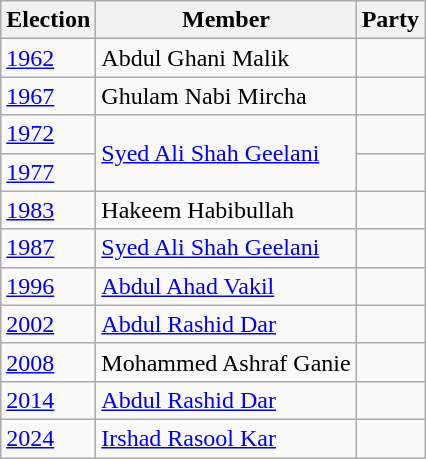<table class="wikitable sortable">
<tr>
<th>Election</th>
<th>Member</th>
<th colspan=2>Party</th>
</tr>
<tr>
<td><a href='#'>1962</a></td>
<td>Abdul Ghani Malik</td>
<td></td>
</tr>
<tr>
<td><a href='#'>1967</a></td>
<td>Ghulam Nabi Mircha</td>
<td></td>
</tr>
<tr>
<td><a href='#'>1972</a></td>
<td rowspan=2><a href='#'>Syed Ali Shah Geelani</a></td>
<td></td>
</tr>
<tr>
<td><a href='#'>1977</a></td>
</tr>
<tr>
<td><a href='#'>1983</a></td>
<td>Hakeem Habibullah</td>
<td></td>
</tr>
<tr>
<td><a href='#'>1987</a></td>
<td><a href='#'>Syed Ali Shah Geelani</a></td>
<td></td>
</tr>
<tr>
<td><a href='#'>1996</a></td>
<td><a href='#'>Abdul Ahad Vakil</a></td>
<td></td>
</tr>
<tr>
<td><a href='#'>2002</a></td>
<td><a href='#'>Abdul Rashid Dar</a></td>
<td></td>
</tr>
<tr>
<td><a href='#'>2008</a></td>
<td>Mohammed Ashraf Ganie</td>
<td></td>
</tr>
<tr>
<td><a href='#'>2014</a></td>
<td><a href='#'>Abdul Rashid Dar</a></td>
<td></td>
</tr>
<tr>
<td><a href='#'>2024</a></td>
<td><a href='#'>Irshad Rasool Kar</a></td>
<td></td>
</tr>
</table>
